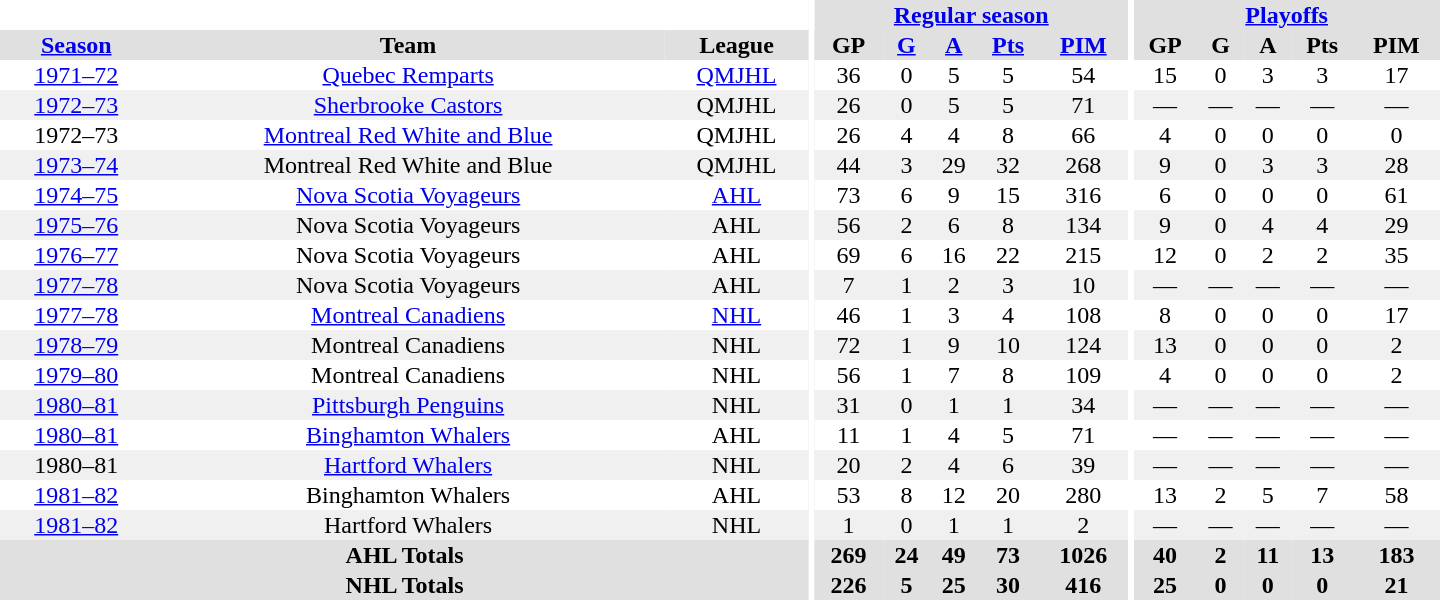<table border="0" cellpadding="1" cellspacing="0" style="text-align:center; width:60em">
<tr bgcolor="#e0e0e0">
<th colspan="3" bgcolor="#ffffff"></th>
<th rowspan="100" bgcolor="#ffffff"></th>
<th colspan="5"><a href='#'>Regular season</a></th>
<th rowspan="100" bgcolor="#ffffff"></th>
<th colspan="5"><a href='#'>Playoffs</a></th>
</tr>
<tr bgcolor="#e0e0e0">
<th><a href='#'>Season</a></th>
<th>Team</th>
<th>League</th>
<th>GP</th>
<th><a href='#'>G</a></th>
<th><a href='#'>A</a></th>
<th><a href='#'>Pts</a></th>
<th><a href='#'>PIM</a></th>
<th>GP</th>
<th>G</th>
<th>A</th>
<th>Pts</th>
<th>PIM</th>
</tr>
<tr>
<td><a href='#'>1971–72</a></td>
<td><a href='#'>Quebec Remparts</a></td>
<td><a href='#'>QMJHL</a></td>
<td>36</td>
<td>0</td>
<td>5</td>
<td>5</td>
<td>54</td>
<td>15</td>
<td>0</td>
<td>3</td>
<td>3</td>
<td>17</td>
</tr>
<tr bgcolor="#f0f0f0">
<td><a href='#'>1972–73</a></td>
<td><a href='#'>Sherbrooke Castors</a></td>
<td>QMJHL</td>
<td>26</td>
<td>0</td>
<td>5</td>
<td>5</td>
<td>71</td>
<td>—</td>
<td>—</td>
<td>—</td>
<td>—</td>
<td>—</td>
</tr>
<tr>
<td>1972–73</td>
<td><a href='#'>Montreal Red White and Blue</a></td>
<td>QMJHL</td>
<td>26</td>
<td>4</td>
<td>4</td>
<td>8</td>
<td>66</td>
<td>4</td>
<td>0</td>
<td>0</td>
<td>0</td>
<td>0</td>
</tr>
<tr bgcolor="#f0f0f0">
<td><a href='#'>1973–74</a></td>
<td>Montreal Red White and Blue</td>
<td>QMJHL</td>
<td>44</td>
<td>3</td>
<td>29</td>
<td>32</td>
<td>268</td>
<td>9</td>
<td>0</td>
<td>3</td>
<td>3</td>
<td>28</td>
</tr>
<tr>
<td><a href='#'>1974–75</a></td>
<td><a href='#'>Nova Scotia Voyageurs</a></td>
<td><a href='#'>AHL</a></td>
<td>73</td>
<td>6</td>
<td>9</td>
<td>15</td>
<td>316</td>
<td>6</td>
<td>0</td>
<td>0</td>
<td>0</td>
<td>61</td>
</tr>
<tr bgcolor="#f0f0f0">
<td><a href='#'>1975–76</a></td>
<td>Nova Scotia Voyageurs</td>
<td>AHL</td>
<td>56</td>
<td>2</td>
<td>6</td>
<td>8</td>
<td>134</td>
<td>9</td>
<td>0</td>
<td>4</td>
<td>4</td>
<td>29</td>
</tr>
<tr>
<td><a href='#'>1976–77</a></td>
<td>Nova Scotia Voyageurs</td>
<td>AHL</td>
<td>69</td>
<td>6</td>
<td>16</td>
<td>22</td>
<td>215</td>
<td>12</td>
<td>0</td>
<td>2</td>
<td>2</td>
<td>35</td>
</tr>
<tr bgcolor="#f0f0f0">
<td><a href='#'>1977–78</a></td>
<td>Nova Scotia Voyageurs</td>
<td>AHL</td>
<td>7</td>
<td>1</td>
<td>2</td>
<td>3</td>
<td>10</td>
<td>—</td>
<td>—</td>
<td>—</td>
<td>—</td>
<td>—</td>
</tr>
<tr>
<td><a href='#'>1977–78</a></td>
<td><a href='#'>Montreal Canadiens</a></td>
<td><a href='#'>NHL</a></td>
<td>46</td>
<td>1</td>
<td>3</td>
<td>4</td>
<td>108</td>
<td>8</td>
<td>0</td>
<td>0</td>
<td>0</td>
<td>17</td>
</tr>
<tr bgcolor="#f0f0f0">
<td><a href='#'>1978–79</a></td>
<td>Montreal Canadiens</td>
<td>NHL</td>
<td>72</td>
<td>1</td>
<td>9</td>
<td>10</td>
<td>124</td>
<td>13</td>
<td>0</td>
<td>0</td>
<td>0</td>
<td>2</td>
</tr>
<tr>
<td><a href='#'>1979–80</a></td>
<td>Montreal Canadiens</td>
<td>NHL</td>
<td>56</td>
<td>1</td>
<td>7</td>
<td>8</td>
<td>109</td>
<td>4</td>
<td>0</td>
<td>0</td>
<td>0</td>
<td>2</td>
</tr>
<tr bgcolor="#f0f0f0">
<td><a href='#'>1980–81</a></td>
<td><a href='#'>Pittsburgh Penguins</a></td>
<td>NHL</td>
<td>31</td>
<td>0</td>
<td>1</td>
<td>1</td>
<td>34</td>
<td>—</td>
<td>—</td>
<td>—</td>
<td>—</td>
<td>—</td>
</tr>
<tr>
<td><a href='#'>1980–81</a></td>
<td><a href='#'>Binghamton Whalers</a></td>
<td>AHL</td>
<td>11</td>
<td>1</td>
<td>4</td>
<td>5</td>
<td>71</td>
<td>—</td>
<td>—</td>
<td>—</td>
<td>—</td>
<td>—</td>
</tr>
<tr bgcolor="#f0f0f0">
<td>1980–81</td>
<td><a href='#'>Hartford Whalers</a></td>
<td>NHL</td>
<td>20</td>
<td>2</td>
<td>4</td>
<td>6</td>
<td>39</td>
<td>—</td>
<td>—</td>
<td>—</td>
<td>—</td>
<td>—</td>
</tr>
<tr>
<td><a href='#'>1981–82</a></td>
<td>Binghamton Whalers</td>
<td>AHL</td>
<td>53</td>
<td>8</td>
<td>12</td>
<td>20</td>
<td>280</td>
<td>13</td>
<td>2</td>
<td>5</td>
<td>7</td>
<td>58</td>
</tr>
<tr bgcolor="#f0f0f0">
<td><a href='#'>1981–82</a></td>
<td>Hartford Whalers</td>
<td>NHL</td>
<td>1</td>
<td>0</td>
<td>1</td>
<td>1</td>
<td>2</td>
<td>—</td>
<td>—</td>
<td>—</td>
<td>—</td>
<td>—</td>
</tr>
<tr bgcolor="#e0e0e0">
<th colspan="3">AHL Totals</th>
<th>269</th>
<th>24</th>
<th>49</th>
<th>73</th>
<th>1026</th>
<th>40</th>
<th>2</th>
<th>11</th>
<th>13</th>
<th>183</th>
</tr>
<tr bgcolor="#e0e0e0">
<th colspan="3">NHL Totals</th>
<th>226</th>
<th>5</th>
<th>25</th>
<th>30</th>
<th>416</th>
<th>25</th>
<th>0</th>
<th>0</th>
<th>0</th>
<th>21</th>
</tr>
</table>
